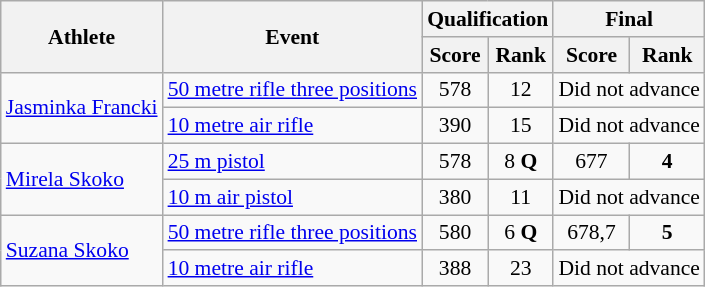<table class="wikitable" style="font-size:90%">
<tr>
<th rowspan="2">Athlete</th>
<th rowspan="2">Event</th>
<th colspan="2">Qualification</th>
<th colspan="2">Final</th>
</tr>
<tr>
<th>Score</th>
<th>Rank</th>
<th>Score</th>
<th>Rank</th>
</tr>
<tr>
<td rowspan=2><a href='#'>Jasminka Francki</a></td>
<td><a href='#'>50 metre rifle three positions</a></td>
<td align="center">578</td>
<td align="center">12</td>
<td colspan="2"  align="center">Did not advance</td>
</tr>
<tr>
<td><a href='#'>10 metre air rifle</a></td>
<td align="center">390</td>
<td align="center">15</td>
<td colspan="2"  align="center">Did not advance</td>
</tr>
<tr>
<td rowspan=2><a href='#'>Mirela Skoko</a></td>
<td><a href='#'>25 m pistol</a></td>
<td align="center">578</td>
<td align="center">8 <strong>Q</strong></td>
<td align="center">677</td>
<td align="center"><strong>4</strong></td>
</tr>
<tr>
<td><a href='#'>10 m air pistol</a></td>
<td align="center">380</td>
<td align="center">11</td>
<td colspan="2"  align="center">Did not advance</td>
</tr>
<tr>
<td rowspan=2><a href='#'>Suzana Skoko</a></td>
<td><a href='#'>50 metre rifle three positions</a></td>
<td align="center">580</td>
<td align="center">6 <strong>Q</strong></td>
<td align="center">678,7</td>
<td align="center"><strong>5</strong></td>
</tr>
<tr>
<td><a href='#'>10 metre air rifle</a></td>
<td align="center">388</td>
<td align="center">23</td>
<td colspan="2"  align="center">Did not advance</td>
</tr>
</table>
